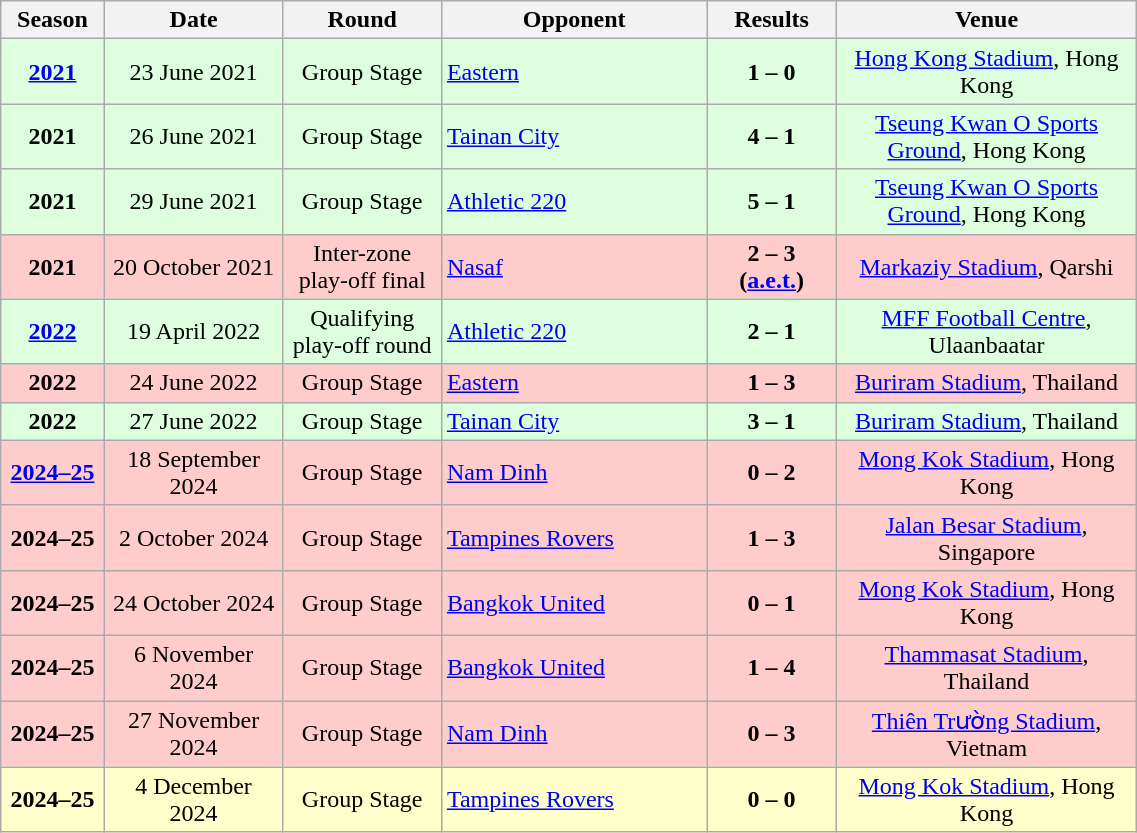<table width=60% class="wikitable" style="text-align:center">
<tr>
<th width=1%>Season</th>
<th width=3%>Date</th>
<th width=2%>Round</th>
<th width=7%>Opponent</th>
<th width=2%>Results</th>
<th width=8%>Venue</th>
</tr>
<tr bgcolor=#dfd>
<td><strong><a href='#'>2021</a></strong></td>
<td>23 June 2021</td>
<td>Group Stage</td>
<td align="left"><a href='#'>Eastern</a></td>
<td><strong>1 – 0</strong></td>
<td><a href='#'>Hong Kong Stadium</a>, Hong Kong</td>
</tr>
<tr bgcolor=#dfd>
<td><strong>2021</strong></td>
<td>26 June 2021</td>
<td>Group Stage</td>
<td align="left"> <a href='#'>Tainan City</a></td>
<td><strong>4 – 1</strong></td>
<td><a href='#'>Tseung Kwan O Sports Ground</a>, Hong Kong</td>
</tr>
<tr bgcolor=#dfd>
<td><strong>2021</strong></td>
<td>29 June 2021</td>
<td>Group Stage</td>
<td align="left"> <a href='#'>Athletic 220</a></td>
<td><strong>5 – 1</strong></td>
<td><a href='#'>Tseung Kwan O Sports Ground</a>, Hong Kong</td>
</tr>
<tr bgcolor=#ffcccc>
<td><strong>2021</strong></td>
<td>20 October 2021</td>
<td>Inter-zone play-off final</td>
<td align="left"> <a href='#'>Nasaf</a></td>
<td><strong>2 – 3 (<a href='#'>a.e.t.</a>)</strong></td>
<td><a href='#'>Markaziy Stadium</a>, Qarshi</td>
</tr>
<tr bgcolor=#dfd>
<td><strong><a href='#'>2022</a></strong></td>
<td>19 April 2022</td>
<td>Qualifying play-off round</td>
<td align="left"> <a href='#'>Athletic 220</a></td>
<td><strong>2 – 1</strong></td>
<td><a href='#'>MFF Football Centre</a>, Ulaanbaatar</td>
</tr>
<tr bgcolor=#ffcccc>
<td><strong>2022</strong></td>
<td>24 June 2022</td>
<td>Group Stage</td>
<td align="left"> <a href='#'>Eastern</a></td>
<td><strong>1 – 3</strong></td>
<td><a href='#'>Buriram Stadium</a>, Thailand</td>
</tr>
<tr bgcolor=#dfd>
<td><strong>2022</strong></td>
<td>27 June 2022</td>
<td>Group Stage</td>
<td align="left"> <a href='#'>Tainan City</a></td>
<td><strong>3 – 1</strong></td>
<td><a href='#'>Buriram Stadium</a>, Thailand</td>
</tr>
<tr bgcolor=#ffcccc>
<td><strong><a href='#'>2024–25</a></strong></td>
<td>18 September 2024</td>
<td>Group Stage</td>
<td align="left"> <a href='#'>Nam Dinh</a></td>
<td><strong>0 – 2</strong></td>
<td><a href='#'>Mong Kok Stadium</a>, Hong Kong</td>
</tr>
<tr bgcolor=#ffcccc>
<td><strong>2024–25</strong></td>
<td>2 October 2024</td>
<td>Group Stage</td>
<td align="left"> <a href='#'>Tampines Rovers</a></td>
<td><strong>1 – 3</strong></td>
<td><a href='#'>Jalan Besar Stadium</a>, Singapore</td>
</tr>
<tr bgcolor=#ffcccc>
<td><strong>2024–25</strong></td>
<td>24 October 2024</td>
<td>Group Stage</td>
<td align="left"> <a href='#'>Bangkok United</a></td>
<td><strong>0 – 1</strong></td>
<td><a href='#'>Mong Kok Stadium</a>, Hong Kong</td>
</tr>
<tr bgcolor=#ffcccc>
<td><strong>2024–25</strong></td>
<td>6 November 2024</td>
<td>Group Stage</td>
<td align="left"> <a href='#'>Bangkok United</a></td>
<td><strong>1 – 4</strong></td>
<td><a href='#'>Thammasat Stadium</a>, Thailand</td>
</tr>
<tr bgcolor=#ffcccc>
<td><strong>2024–25</strong></td>
<td>27 November 2024</td>
<td>Group Stage</td>
<td align="left"> <a href='#'>Nam Dinh</a></td>
<td><strong>0 – 3</strong></td>
<td><a href='#'>Thiên Trường Stadium</a>, Vietnam</td>
</tr>
<tr bgcolor=#ffffcc>
<td><strong>2024–25</strong></td>
<td>4 December 2024</td>
<td>Group Stage</td>
<td align="left"> <a href='#'>Tampines Rovers</a></td>
<td><strong>0 – 0</strong></td>
<td><a href='#'>Mong Kok Stadium</a>, Hong Kong</td>
</tr>
</table>
